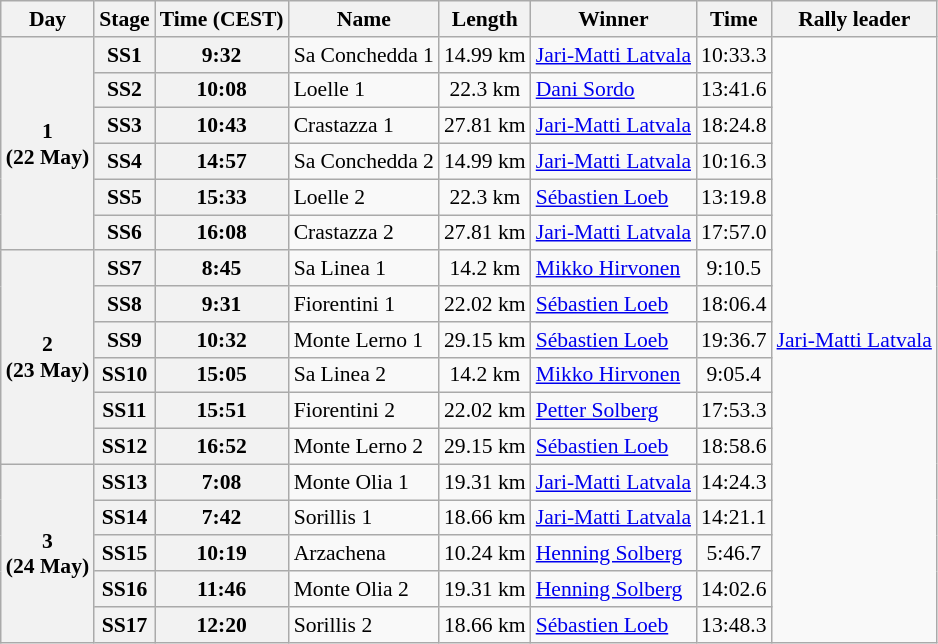<table class="wikitable" style="text-align: center; font-size: 90%; max-width: 950px;">
<tr>
<th>Day</th>
<th>Stage</th>
<th>Time (CEST)</th>
<th>Name</th>
<th>Length</th>
<th>Winner</th>
<th>Time</th>
<th>Rally leader</th>
</tr>
<tr>
<th rowspan="6">1<br>(22 May)</th>
<th>SS1</th>
<th>9:32</th>
<td align="left">Sa Conchedda 1</td>
<td>14.99 km</td>
<td align="left"> <a href='#'>Jari-Matti Latvala</a></td>
<td>10:33.3</td>
<td rowspan="17" align="left"> <a href='#'>Jari-Matti Latvala</a></td>
</tr>
<tr>
<th>SS2</th>
<th>10:08</th>
<td align="left">Loelle 1</td>
<td>22.3 km</td>
<td align="left"> <a href='#'>Dani Sordo</a></td>
<td>13:41.6</td>
</tr>
<tr>
<th>SS3</th>
<th>10:43</th>
<td align="left">Crastazza 1</td>
<td>27.81 km</td>
<td align="left"> <a href='#'>Jari-Matti Latvala</a></td>
<td>18:24.8</td>
</tr>
<tr>
<th>SS4</th>
<th>14:57</th>
<td align="left">Sa Conchedda 2</td>
<td>14.99 km</td>
<td align="left"> <a href='#'>Jari-Matti Latvala</a></td>
<td>10:16.3</td>
</tr>
<tr>
<th>SS5</th>
<th>15:33</th>
<td align="left">Loelle 2</td>
<td>22.3 km</td>
<td align="left"> <a href='#'>Sébastien Loeb</a></td>
<td>13:19.8</td>
</tr>
<tr>
<th>SS6</th>
<th>16:08</th>
<td align="left">Crastazza 2</td>
<td>27.81 km</td>
<td align="left"> <a href='#'>Jari-Matti Latvala</a></td>
<td>17:57.0</td>
</tr>
<tr>
<th rowspan="6">2<br>(23 May)</th>
<th>SS7</th>
<th>8:45</th>
<td align="left">Sa Linea 1</td>
<td>14.2 km</td>
<td align="left"> <a href='#'>Mikko Hirvonen</a></td>
<td>9:10.5</td>
</tr>
<tr>
<th>SS8</th>
<th>9:31</th>
<td align="left">Fiorentini 1</td>
<td>22.02 km</td>
<td align="left"> <a href='#'>Sébastien Loeb</a></td>
<td>18:06.4</td>
</tr>
<tr>
<th>SS9</th>
<th>10:32</th>
<td align="left">Monte Lerno 1</td>
<td>29.15 km</td>
<td align="left"> <a href='#'>Sébastien Loeb</a></td>
<td>19:36.7</td>
</tr>
<tr>
<th>SS10</th>
<th>15:05</th>
<td align="left">Sa Linea 2</td>
<td>14.2 km</td>
<td align="left"> <a href='#'>Mikko Hirvonen</a></td>
<td>9:05.4</td>
</tr>
<tr>
<th>SS11</th>
<th>15:51</th>
<td align="left">Fiorentini 2</td>
<td>22.02 km</td>
<td align="left"> <a href='#'>Petter Solberg</a></td>
<td>17:53.3</td>
</tr>
<tr>
<th>SS12</th>
<th>16:52</th>
<td align="left">Monte Lerno 2</td>
<td>29.15 km</td>
<td align="left"> <a href='#'>Sébastien Loeb</a></td>
<td>18:58.6</td>
</tr>
<tr>
<th rowspan="5">3<br>(24 May)</th>
<th>SS13</th>
<th>7:08</th>
<td align="left">Monte Olia 1</td>
<td>19.31 km</td>
<td align="left"> <a href='#'>Jari-Matti Latvala</a></td>
<td>14:24.3</td>
</tr>
<tr>
<th>SS14</th>
<th>7:42</th>
<td align="left">Sorillis 1</td>
<td>18.66 km</td>
<td align="left"> <a href='#'>Jari-Matti Latvala</a></td>
<td>14:21.1</td>
</tr>
<tr>
<th>SS15</th>
<th>10:19</th>
<td align="left">Arzachena</td>
<td>10.24 km</td>
<td align="left"> <a href='#'>Henning Solberg</a></td>
<td>5:46.7</td>
</tr>
<tr>
<th>SS16</th>
<th>11:46</th>
<td align="left">Monte Olia 2</td>
<td>19.31 km</td>
<td align="left"> <a href='#'>Henning Solberg</a></td>
<td>14:02.6</td>
</tr>
<tr>
<th>SS17</th>
<th>12:20</th>
<td align="left">Sorillis 2</td>
<td>18.66 km</td>
<td align="left"> <a href='#'>Sébastien Loeb</a></td>
<td>13:48.3</td>
</tr>
</table>
